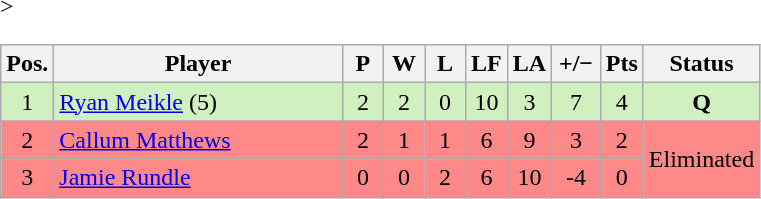<table class="wikitable" style="text-align:center; margin: 1em auto 1em auto, align:left">
<tr>
<th width=20>Pos.</th>
<th width=185>Player</th>
<th width=20>P</th>
<th width=20>W</th>
<th width=20>L</th>
<th width=20>LF</th>
<th width=20>LA</th>
<th width=25>+/−</th>
<th width=20>Pts</th>
<th width=70>Status</th>
</tr>
<tr style="background:#D0F0C0;" -->>
<td>1</td>
<td align=left> <a href='#'>Ryan Meikle</a> (5)</td>
<td>2</td>
<td>2</td>
<td>0</td>
<td>10</td>
<td>3</td>
<td>7</td>
<td>4</td>
<td <rowspan=1><strong>Q</strong></td>
</tr>
<tr style="background:#FF8888; -->">
<td>2</td>
<td align=left> <a href='#'>Callum Matthews</a></td>
<td>2</td>
<td>1</td>
<td>1</td>
<td>6</td>
<td>9</td>
<td>3</td>
<td>2</td>
<td rowspan=2>Eliminated</td>
</tr>
<tr style="background:#FF8888; -->">
<td>3</td>
<td align=left> <a href='#'>Jamie Rundle</a></td>
<td>0</td>
<td>0</td>
<td>2</td>
<td>6</td>
<td>10</td>
<td>-4</td>
<td>0</td>
</tr>
</table>
